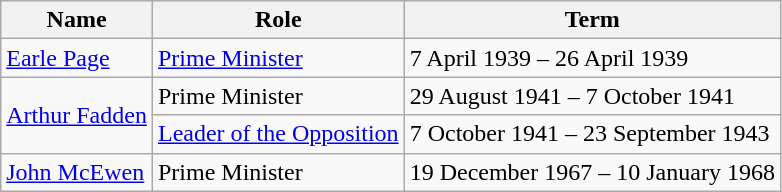<table class="wikitable">
<tr>
<th>Name</th>
<th>Role</th>
<th>Term</th>
</tr>
<tr>
<td><a href='#'>Earle Page</a></td>
<td><a href='#'>Prime Minister</a></td>
<td>7 April 1939 – 26 April 1939</td>
</tr>
<tr>
<td rowspan=2><a href='#'>Arthur Fadden</a></td>
<td>Prime Minister</td>
<td>29 August 1941 – 7 October 1941</td>
</tr>
<tr>
<td><a href='#'>Leader of the Opposition</a></td>
<td>7 October 1941 – 23 September 1943</td>
</tr>
<tr>
<td><a href='#'>John McEwen</a></td>
<td>Prime Minister</td>
<td>19 December 1967 – 10 January 1968</td>
</tr>
</table>
